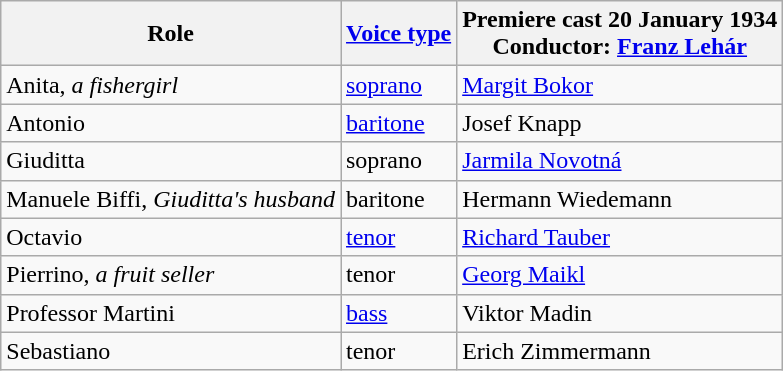<table class="wikitable">
<tr>
<th>Role</th>
<th><a href='#'>Voice type</a></th>
<th>Premiere cast 20 January 1934<br>Conductor: <a href='#'>Franz Lehár</a></th>
</tr>
<tr>
<td>Anita, <em>a fishergirl</em></td>
<td><a href='#'>soprano</a></td>
<td><a href='#'>Margit Bokor</a></td>
</tr>
<tr>
<td>Antonio</td>
<td><a href='#'>baritone</a></td>
<td>Josef Knapp</td>
</tr>
<tr>
<td>Giuditta</td>
<td>soprano</td>
<td><a href='#'>Jarmila Novotná</a></td>
</tr>
<tr>
<td>Manuele Biffi, <em>Giuditta's husband</em></td>
<td>baritone</td>
<td>Hermann Wiedemann</td>
</tr>
<tr>
<td>Octavio</td>
<td><a href='#'>tenor</a></td>
<td><a href='#'>Richard Tauber</a></td>
</tr>
<tr>
<td>Pierrino, <em>a fruit seller</em></td>
<td>tenor</td>
<td><a href='#'>Georg Maikl</a></td>
</tr>
<tr>
<td>Professor Martini</td>
<td><a href='#'>bass</a></td>
<td>Viktor Madin</td>
</tr>
<tr>
<td>Sebastiano</td>
<td>tenor</td>
<td>Erich Zimmermann</td>
</tr>
</table>
